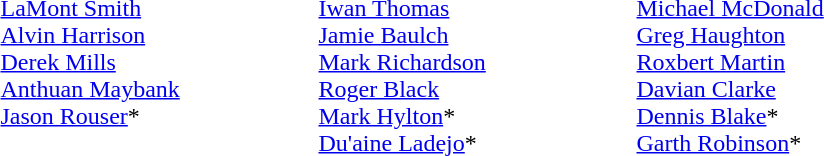<table>
<tr>
<td style="width:13em" valign=top><br><a href='#'>LaMont Smith</a><br><a href='#'>Alvin Harrison</a><br><a href='#'>Derek Mills</a><br><a href='#'>Anthuan Maybank</a><br><a href='#'>Jason Rouser</a>*</td>
<td style="width:13em" valign=top><br><a href='#'>Iwan Thomas</a><br><a href='#'>Jamie Baulch</a><br><a href='#'>Mark Richardson</a><br><a href='#'>Roger Black</a><br><a href='#'>Mark Hylton</a>*<br><a href='#'>Du'aine Ladejo</a>*</td>
<td style="width:13em" valign=top><br><a href='#'>Michael McDonald</a><br><a href='#'>Greg Haughton</a><br><a href='#'>Roxbert Martin</a><br><a href='#'>Davian Clarke</a><br><a href='#'>Dennis Blake</a>*<br><a href='#'>Garth Robinson</a>*</td>
</tr>
</table>
